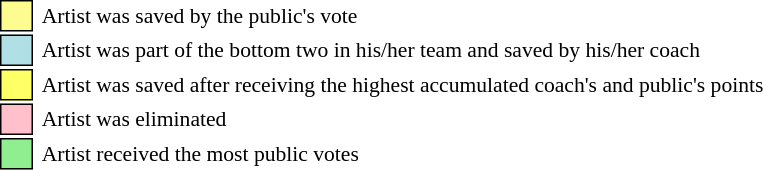<table class="toccolours" style="font-size: 90%; white-space: nowrap;">
<tr>
<td style="background-color:#fdfc8f; border: 1px solid black">     </td>
<td> Artist was saved by the public's vote</td>
</tr>
<tr>
<td style="background-color:#B0E0E6; border: 1px solid black">     </td>
<td> Artist was part of the bottom two in his/her team and saved by his/her coach</td>
</tr>
<tr>
<td style="background-color:#FFFF66; border: 1px solid black">     </td>
<td> Artist was saved after receiving the highest accumulated coach's and public's points</td>
</tr>
<tr>
<td style="background-color:pink; border: 1px solid black">     </td>
<td> Artist was eliminated</td>
</tr>
<tr>
<td style="background-color:lightgreen; border: 1px solid black">     </td>
<td> Artist received the most public votes</td>
</tr>
</table>
